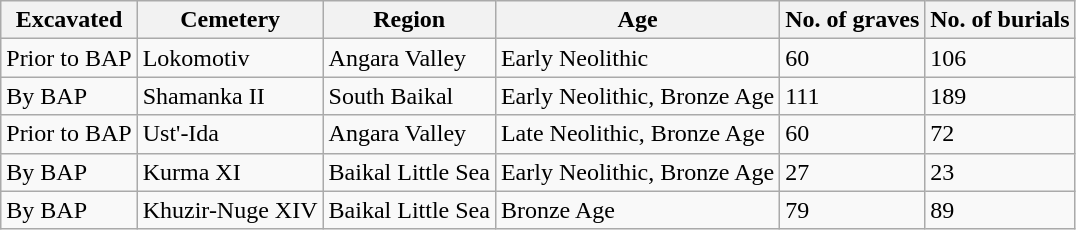<table class=wikitable>
<tr>
<th>Excavated</th>
<th>Cemetery</th>
<th>Region</th>
<th>Age</th>
<th>No. of graves</th>
<th>No. of burials</th>
</tr>
<tr>
<td>Prior to BAP</td>
<td>Lokomotiv</td>
<td>Angara Valley</td>
<td>Early Neolithic</td>
<td>60</td>
<td>106</td>
</tr>
<tr>
<td>By BAP</td>
<td>Shamanka II</td>
<td>South Baikal</td>
<td>Early Neolithic, Bronze Age</td>
<td>111</td>
<td>189</td>
</tr>
<tr>
<td>Prior to BAP</td>
<td>Ust'-Ida</td>
<td>Angara Valley</td>
<td>Late Neolithic, Bronze Age</td>
<td>60</td>
<td>72</td>
</tr>
<tr>
<td>By BAP</td>
<td>Kurma XI</td>
<td>Baikal Little Sea</td>
<td>Early Neolithic, Bronze Age</td>
<td>27</td>
<td>23</td>
</tr>
<tr>
<td>By BAP</td>
<td>Khuzir-Nuge XIV</td>
<td>Baikal Little Sea</td>
<td>Bronze Age</td>
<td>79</td>
<td>89</td>
</tr>
</table>
